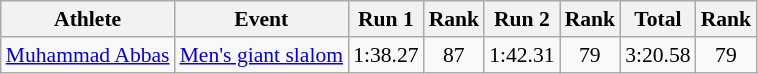<table class="wikitable" style="font-size:90%">
<tr>
<th>Athlete</th>
<th>Event</th>
<th>Run 1</th>
<th>Rank</th>
<th>Run 2</th>
<th>Rank</th>
<th>Total</th>
<th>Rank</th>
</tr>
<tr>
<td><a href='#'>Muhammad Abbas</a></td>
<td align="center"><a href='#'>Men's giant slalom</a></td>
<td align="center">1:38.27</td>
<td align="center">87</td>
<td align="center">1:42.31</td>
<td align="center">79</td>
<td align="center">3:20.58</td>
<td align="center">79</td>
</tr>
</table>
